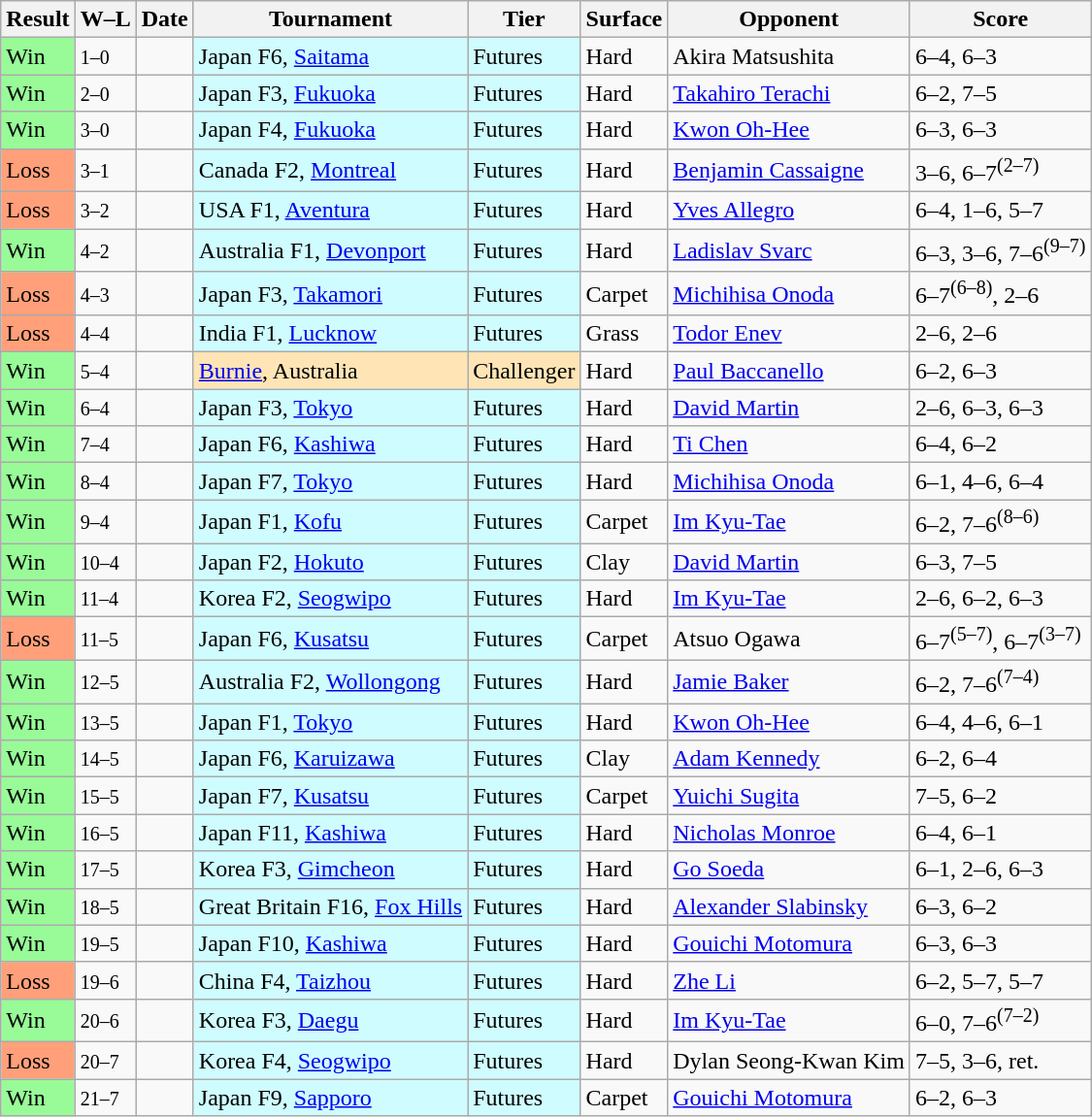<table class="sortable wikitable">
<tr>
<th>Result</th>
<th class="unsortable">W–L</th>
<th>Date</th>
<th>Tournament</th>
<th>Tier</th>
<th>Surface</th>
<th>Opponent</th>
<th class="unsortable">Score</th>
</tr>
<tr>
<td bgcolor=98FB98>Win</td>
<td><small>1–0</small></td>
<td></td>
<td style="background:#cffcff;">Japan F6, <a href='#'>Saitama</a></td>
<td style="background:#cffcff;">Futures</td>
<td>Hard</td>
<td> Akira Matsushita</td>
<td>6–4, 6–3</td>
</tr>
<tr>
<td bgcolor=98FB98>Win</td>
<td><small>2–0</small></td>
<td></td>
<td style="background:#cffcff;">Japan F3, <a href='#'>Fukuoka</a></td>
<td style="background:#cffcff;">Futures</td>
<td>Hard</td>
<td> <a href='#'>Takahiro Terachi</a></td>
<td>6–2, 7–5</td>
</tr>
<tr>
<td bgcolor=98FB98>Win</td>
<td><small>3–0</small></td>
<td></td>
<td style="background:#cffcff;">Japan F4, <a href='#'>Fukuoka</a></td>
<td style="background:#cffcff;">Futures</td>
<td>Hard</td>
<td> <a href='#'>Kwon Oh-Hee</a></td>
<td>6–3, 6–3</td>
</tr>
<tr>
<td bgcolor=FFA07A>Loss</td>
<td><small>3–1</small></td>
<td></td>
<td style="background:#cffcff;">Canada F2, <a href='#'>Montreal</a></td>
<td style="background:#cffcff;">Futures</td>
<td>Hard</td>
<td> <a href='#'>Benjamin Cassaigne</a></td>
<td>3–6, 6–7<sup>(2–7)</sup></td>
</tr>
<tr>
<td bgcolor=FFA07A>Loss</td>
<td><small>3–2</small></td>
<td></td>
<td style="background:#cffcff;">USA F1, <a href='#'>Aventura</a></td>
<td style="background:#cffcff;">Futures</td>
<td>Hard</td>
<td> <a href='#'>Yves Allegro</a></td>
<td>6–4, 1–6, 5–7</td>
</tr>
<tr>
<td bgcolor=98FB98>Win</td>
<td><small>4–2</small></td>
<td></td>
<td style="background:#cffcff;">Australia F1, <a href='#'>Devonport</a></td>
<td style="background:#cffcff;">Futures</td>
<td>Hard</td>
<td> <a href='#'>Ladislav Svarc</a></td>
<td>6–3, 3–6, 7–6<sup>(9–7)</sup></td>
</tr>
<tr>
<td bgcolor=FFA07A>Loss</td>
<td><small>4–3</small></td>
<td></td>
<td style="background:#cffcff;">Japan F3, <a href='#'>Takamori</a></td>
<td style="background:#cffcff;">Futures</td>
<td>Carpet</td>
<td> <a href='#'>Michihisa Onoda</a></td>
<td>6–7<sup>(6–8)</sup>, 2–6</td>
</tr>
<tr>
<td bgcolor=FFA07A>Loss</td>
<td><small>4–4</small></td>
<td></td>
<td style="background:#cffcff;">India F1, <a href='#'>Lucknow</a></td>
<td style="background:#cffcff;">Futures</td>
<td>Grass</td>
<td> <a href='#'>Todor Enev</a></td>
<td>2–6, 2–6</td>
</tr>
<tr>
<td bgcolor=98FB98>Win</td>
<td><small>5–4</small></td>
<td></td>
<td style="background:moccasin;"><a href='#'>Burnie</a>, Australia</td>
<td style="background:moccasin;">Challenger</td>
<td>Hard</td>
<td> <a href='#'>Paul Baccanello</a></td>
<td>6–2, 6–3</td>
</tr>
<tr>
<td bgcolor=98FB98>Win</td>
<td><small>6–4</small></td>
<td></td>
<td style="background:#cffcff;">Japan F3, <a href='#'>Tokyo</a></td>
<td style="background:#cffcff;">Futures</td>
<td>Hard</td>
<td> <a href='#'>David Martin</a></td>
<td>2–6, 6–3, 6–3</td>
</tr>
<tr>
<td bgcolor=98FB98>Win</td>
<td><small>7–4</small></td>
<td></td>
<td style="background:#cffcff;">Japan F6, <a href='#'>Kashiwa</a></td>
<td style="background:#cffcff;">Futures</td>
<td>Hard</td>
<td> <a href='#'>Ti Chen</a></td>
<td>6–4, 6–2</td>
</tr>
<tr>
<td bgcolor=98FB98>Win</td>
<td><small>8–4</small></td>
<td></td>
<td style="background:#cffcff;">Japan F7, <a href='#'>Tokyo</a></td>
<td style="background:#cffcff;">Futures</td>
<td>Hard</td>
<td> <a href='#'>Michihisa Onoda</a></td>
<td>6–1, 4–6, 6–4</td>
</tr>
<tr>
<td bgcolor=98FB98>Win</td>
<td><small>9–4</small></td>
<td></td>
<td style="background:#cffcff;">Japan F1, <a href='#'>Kofu</a></td>
<td style="background:#cffcff;">Futures</td>
<td>Carpet</td>
<td> <a href='#'>Im Kyu-Tae</a></td>
<td>6–2, 7–6<sup>(8–6)</sup></td>
</tr>
<tr>
<td bgcolor=98FB98>Win</td>
<td><small>10–4</small></td>
<td></td>
<td style="background:#cffcff;">Japan F2, <a href='#'>Hokuto</a></td>
<td style="background:#cffcff;">Futures</td>
<td>Clay</td>
<td> <a href='#'>David Martin</a></td>
<td>6–3, 7–5</td>
</tr>
<tr>
<td bgcolor=98FB98>Win</td>
<td><small>11–4</small></td>
<td></td>
<td style="background:#cffcff;">Korea F2, <a href='#'>Seogwipo</a></td>
<td style="background:#cffcff;">Futures</td>
<td>Hard</td>
<td> <a href='#'>Im Kyu-Tae</a></td>
<td>2–6, 6–2, 6–3</td>
</tr>
<tr>
<td bgcolor=FFA07A>Loss</td>
<td><small>11–5</small></td>
<td></td>
<td style="background:#cffcff;">Japan F6, <a href='#'>Kusatsu</a></td>
<td style="background:#cffcff;">Futures</td>
<td>Carpet</td>
<td> Atsuo Ogawa</td>
<td>6–7<sup>(5–7)</sup>, 6–7<sup>(3–7)</sup></td>
</tr>
<tr>
<td bgcolor=98FB98>Win</td>
<td><small>12–5</small></td>
<td></td>
<td style="background:#cffcff;">Australia F2, <a href='#'>Wollongong</a></td>
<td style="background:#cffcff;">Futures</td>
<td>Hard</td>
<td> <a href='#'>Jamie Baker</a></td>
<td>6–2, 7–6<sup>(7–4)</sup></td>
</tr>
<tr>
<td bgcolor=98FB98>Win</td>
<td><small>13–5</small></td>
<td></td>
<td style="background:#cffcff;">Japan F1, <a href='#'>Tokyo</a></td>
<td style="background:#cffcff;">Futures</td>
<td>Hard</td>
<td> <a href='#'>Kwon Oh-Hee</a></td>
<td>6–4, 4–6, 6–1</td>
</tr>
<tr>
<td bgcolor=98FB98>Win</td>
<td><small>14–5</small></td>
<td></td>
<td style="background:#cffcff;">Japan F6, <a href='#'>Karuizawa</a></td>
<td style="background:#cffcff;">Futures</td>
<td>Clay</td>
<td> <a href='#'>Adam Kennedy</a></td>
<td>6–2, 6–4</td>
</tr>
<tr>
<td bgcolor=98FB98>Win</td>
<td><small>15–5</small></td>
<td></td>
<td style="background:#cffcff;">Japan F7, <a href='#'>Kusatsu</a></td>
<td style="background:#cffcff;">Futures</td>
<td>Carpet</td>
<td> <a href='#'>Yuichi Sugita</a></td>
<td>7–5, 6–2</td>
</tr>
<tr>
<td bgcolor=98FB98>Win</td>
<td><small>16–5</small></td>
<td></td>
<td style="background:#cffcff;">Japan F11, <a href='#'>Kashiwa</a></td>
<td style="background:#cffcff;">Futures</td>
<td>Hard</td>
<td> <a href='#'>Nicholas Monroe</a></td>
<td>6–4, 6–1</td>
</tr>
<tr>
<td bgcolor=98FB98>Win</td>
<td><small>17–5</small></td>
<td></td>
<td style="background:#cffcff;">Korea F3, <a href='#'>Gimcheon</a></td>
<td style="background:#cffcff;">Futures</td>
<td>Hard</td>
<td> <a href='#'>Go Soeda</a></td>
<td>6–1, 2–6, 6–3</td>
</tr>
<tr>
<td bgcolor=98FB98>Win</td>
<td><small>18–5</small></td>
<td></td>
<td style="background:#cffcff;">Great Britain F16, <a href='#'>Fox Hills</a></td>
<td style="background:#cffcff;">Futures</td>
<td>Hard</td>
<td> <a href='#'>Alexander Slabinsky</a></td>
<td>6–3, 6–2</td>
</tr>
<tr>
<td bgcolor=98FB98>Win</td>
<td><small>19–5</small></td>
<td></td>
<td style="background:#cffcff;">Japan F10, <a href='#'>Kashiwa</a></td>
<td style="background:#cffcff;">Futures</td>
<td>Hard</td>
<td> <a href='#'>Gouichi Motomura</a></td>
<td>6–3, 6–3</td>
</tr>
<tr>
<td bgcolor=FFA07A>Loss</td>
<td><small>19–6</small></td>
<td></td>
<td style="background:#cffcff;">China F4, <a href='#'>Taizhou</a></td>
<td style="background:#cffcff;">Futures</td>
<td>Hard</td>
<td> <a href='#'>Zhe Li</a></td>
<td>6–2, 5–7, 5–7</td>
</tr>
<tr>
<td bgcolor=98FB98>Win</td>
<td><small>20–6</small></td>
<td></td>
<td style="background:#cffcff;">Korea F3, <a href='#'>Daegu</a></td>
<td style="background:#cffcff;">Futures</td>
<td>Hard</td>
<td> <a href='#'>Im Kyu-Tae</a></td>
<td>6–0, 7–6<sup>(7–2)</sup></td>
</tr>
<tr>
<td bgcolor=FFA07A>Loss</td>
<td><small>20–7</small></td>
<td></td>
<td style="background:#cffcff;">Korea F4, <a href='#'>Seogwipo</a></td>
<td style="background:#cffcff;">Futures</td>
<td>Hard</td>
<td> Dylan Seong-Kwan Kim</td>
<td>7–5, 3–6, ret.</td>
</tr>
<tr>
<td bgcolor=98FB98>Win</td>
<td><small>21–7</small></td>
<td></td>
<td style="background:#cffcff;">Japan F9, <a href='#'>Sapporo</a></td>
<td style="background:#cffcff;">Futures</td>
<td>Carpet</td>
<td> <a href='#'>Gouichi Motomura</a></td>
<td>6–2, 6–3</td>
</tr>
</table>
